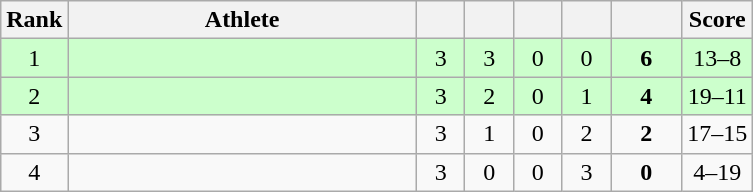<table class="wikitable" style="text-align: center;">
<tr>
<th width=25>Rank</th>
<th width=225>Athlete</th>
<th width=25></th>
<th width=25></th>
<th width=25></th>
<th width=25></th>
<th width=40></th>
<th width=40>Score</th>
</tr>
<tr bgcolor=ccffcc>
<td>1</td>
<td align=left></td>
<td>3</td>
<td>3</td>
<td>0</td>
<td>0</td>
<td><strong>6</strong></td>
<td>13–8</td>
</tr>
<tr bgcolor=ccffcc>
<td>2</td>
<td align=left></td>
<td>3</td>
<td>2</td>
<td>0</td>
<td>1</td>
<td><strong>4</strong></td>
<td>19–11</td>
</tr>
<tr>
<td>3</td>
<td align=left></td>
<td>3</td>
<td>1</td>
<td>0</td>
<td>2</td>
<td><strong>2</strong></td>
<td>17–15</td>
</tr>
<tr>
<td>4</td>
<td align=left></td>
<td>3</td>
<td>0</td>
<td>0</td>
<td>3</td>
<td><strong>0</strong></td>
<td>4–19</td>
</tr>
</table>
